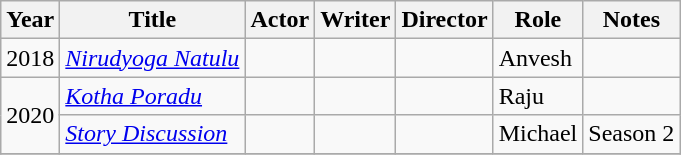<table class="wikitable">
<tr>
<th>Year</th>
<th>Title</th>
<th>Actor</th>
<th>Writer</th>
<th>Director</th>
<th>Role</th>
<th>Notes</th>
</tr>
<tr>
<td>2018</td>
<td><em><a href='#'>Nirudyoga Natulu</a></em></td>
<td></td>
<td></td>
<td></td>
<td>Anvesh</td>
<td></td>
</tr>
<tr>
<td rowspan="2">2020</td>
<td><em><a href='#'>Kotha Poradu</a></em></td>
<td></td>
<td></td>
<td></td>
<td>Raju</td>
<td></td>
</tr>
<tr>
<td><em><a href='#'>Story Discussion</a></em></td>
<td></td>
<td></td>
<td></td>
<td>Michael</td>
<td>Season 2</td>
</tr>
<tr>
</tr>
</table>
